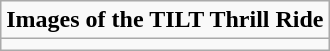<table role="presentation" class="wikitable mw-collapsible mw-collapsed">
<tr>
<td><strong> Images of the TILT Thrill Ride</strong></td>
</tr>
<tr>
<td></td>
</tr>
</table>
